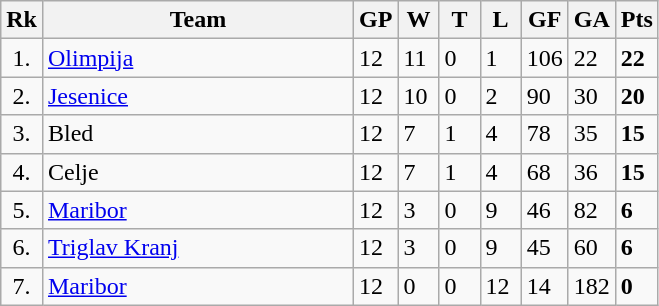<table class="wikitable" style="text-align:left;">
<tr>
<th width=20>Rk</th>
<th width=200>Team</th>
<th width=20 abbr="Games Played">GP</th>
<th width=20 abbr="Won">W</th>
<th width=20 abbr="Tied">T</th>
<th width=20 abbr="Lost">L</th>
<th width=20 abbr="Goals for">GF</th>
<th width=20 abbr="Goals against">GA</th>
<th width=20 abbr="Points">Pts</th>
</tr>
<tr>
<td style="text-align:center;">1.</td>
<td><a href='#'>Olimpija</a></td>
<td>12</td>
<td>11</td>
<td>0</td>
<td>1</td>
<td>106</td>
<td>22</td>
<td><strong>22</strong></td>
</tr>
<tr>
<td style="text-align:center;">2.</td>
<td><a href='#'>Jesenice</a></td>
<td>12</td>
<td>10</td>
<td>0</td>
<td>2</td>
<td>90</td>
<td>30</td>
<td><strong>20</strong></td>
</tr>
<tr>
<td style="text-align:center;">3.</td>
<td>Bled</td>
<td>12</td>
<td>7</td>
<td>1</td>
<td>4</td>
<td>78</td>
<td>35</td>
<td><strong>15</strong></td>
</tr>
<tr>
<td style="text-align:center;">4.</td>
<td>Celje</td>
<td>12</td>
<td>7</td>
<td>1</td>
<td>4</td>
<td>68</td>
<td>36</td>
<td><strong>15</strong></td>
</tr>
<tr>
<td style="text-align:center;">5.</td>
<td><a href='#'>Maribor</a></td>
<td>12</td>
<td>3</td>
<td>0</td>
<td>9</td>
<td>46</td>
<td>82</td>
<td><strong>6</strong></td>
</tr>
<tr>
<td style="text-align:center;">6.</td>
<td><a href='#'>Triglav Kranj</a></td>
<td>12</td>
<td>3</td>
<td>0</td>
<td>9</td>
<td>45</td>
<td>60</td>
<td><strong>6</strong></td>
</tr>
<tr>
<td style="text-align:center;">7.</td>
<td><a href='#'>Maribor</a></td>
<td>12</td>
<td>0</td>
<td>0</td>
<td>12</td>
<td>14</td>
<td>182</td>
<td><strong>0</strong></td>
</tr>
</table>
